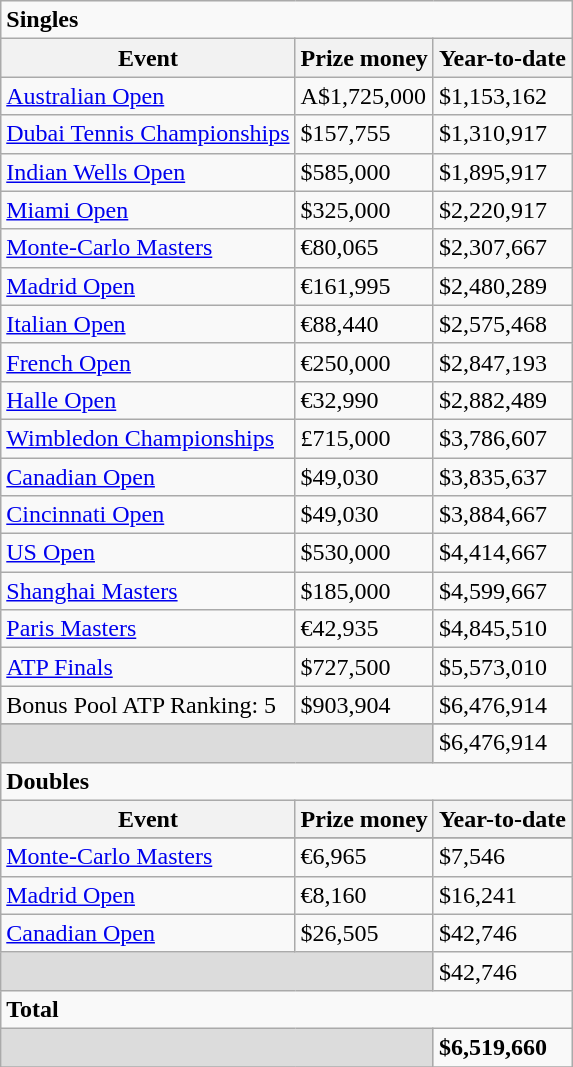<table class="wikitable sortable">
<tr>
<td colspan=3><strong>Singles</strong></td>
</tr>
<tr>
<th>Event</th>
<th>Prize money</th>
<th>Year-to-date</th>
</tr>
<tr>
<td><a href='#'>Australian Open</a></td>
<td>A$1,725,000</td>
<td>$1,153,162</td>
</tr>
<tr>
<td><a href='#'>Dubai Tennis Championships</a></td>
<td>$157,755</td>
<td>$1,310,917</td>
</tr>
<tr>
<td><a href='#'>Indian Wells Open</a></td>
<td>$585,000</td>
<td>$1,895,917</td>
</tr>
<tr>
<td><a href='#'>Miami Open</a></td>
<td>$325,000</td>
<td>$2,220,917</td>
</tr>
<tr>
<td><a href='#'>Monte-Carlo Masters</a></td>
<td>€80,065</td>
<td>$2,307,667</td>
</tr>
<tr>
<td><a href='#'>Madrid Open</a></td>
<td>€161,995</td>
<td>$2,480,289</td>
</tr>
<tr>
<td><a href='#'>Italian Open</a></td>
<td>€88,440</td>
<td>$2,575,468</td>
</tr>
<tr>
<td><a href='#'>French Open</a></td>
<td>€250,000</td>
<td>$2,847,193</td>
</tr>
<tr>
<td><a href='#'>Halle Open</a></td>
<td>€32,990</td>
<td>$2,882,489</td>
</tr>
<tr>
<td><a href='#'>Wimbledon Championships</a></td>
<td>£715,000</td>
<td>$3,786,607</td>
</tr>
<tr>
<td><a href='#'>Canadian Open</a></td>
<td>$49,030</td>
<td>$3,835,637</td>
</tr>
<tr>
<td><a href='#'>Cincinnati Open</a></td>
<td>$49,030</td>
<td>$3,884,667</td>
</tr>
<tr>
<td><a href='#'>US Open</a></td>
<td>$530,000</td>
<td>$4,414,667</td>
</tr>
<tr>
<td><a href='#'>Shanghai Masters</a></td>
<td>$185,000</td>
<td>$4,599,667</td>
</tr>
<tr>
<td><a href='#'>Paris Masters</a></td>
<td>€42,935</td>
<td>$4,845,510</td>
</tr>
<tr>
<td><a href='#'>ATP Finals</a></td>
<td>$727,500</td>
<td>$5,573,010</td>
</tr>
<tr>
<td>Bonus Pool ATP Ranking: 5</td>
<td>$903,904</td>
<td>$6,476,914</td>
</tr>
<tr>
</tr>
<tr class="sortbottom">
<td colspan=2 bgcolor=#DCDCDC></td>
<td>$6,476,914</td>
</tr>
<tr>
<td colspan=3><strong>Doubles</strong></td>
</tr>
<tr>
<th>Event</th>
<th>Prize money</th>
<th>Year-to-date</th>
</tr>
<tr class="sortbottom">
</tr>
<tr>
<td><a href='#'>Monte-Carlo Masters</a></td>
<td>€6,965</td>
<td>$7,546</td>
</tr>
<tr>
<td><a href='#'>Madrid Open</a></td>
<td>€8,160</td>
<td>$16,241</td>
</tr>
<tr>
<td><a href='#'>Canadian Open</a></td>
<td>$26,505</td>
<td>$42,746</td>
</tr>
<tr>
<td colspan=2 bgcolor=#DCDCDC></td>
<td>$42,746</td>
</tr>
<tr>
<td colspan=3><strong>Total</strong></td>
</tr>
<tr class="sortbottom">
<td colspan=2 bgcolor=#DCDCDC></td>
<td><strong>$6,519,660</strong></td>
</tr>
<tr>
</tr>
</table>
